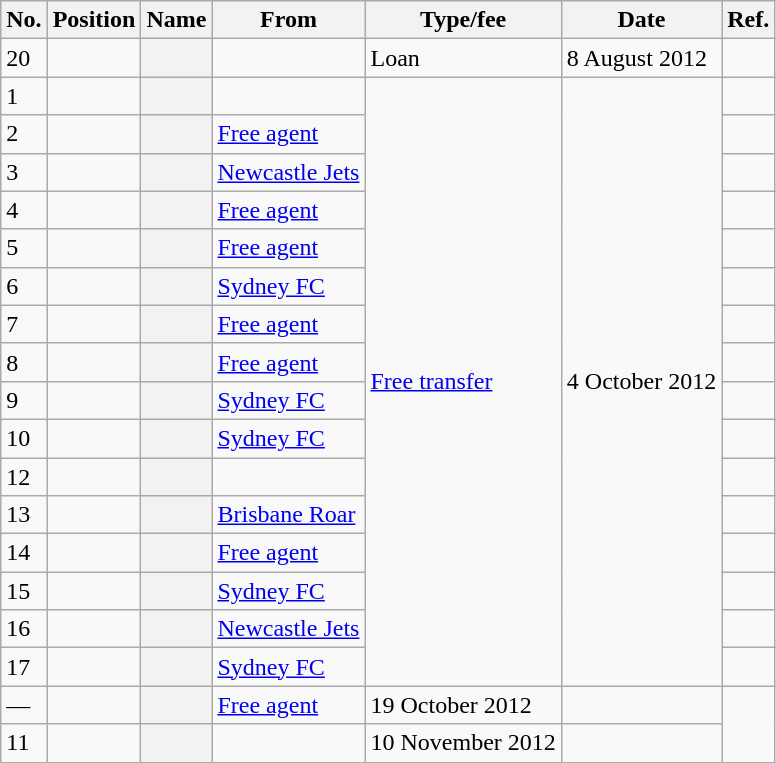<table class="wikitable plainrowheaders sortable" style="text-align:center; text-align:left">
<tr>
<th>No.</th>
<th>Position</th>
<th>Name</th>
<th>From</th>
<th>Type/fee</th>
<th>Date</th>
<th>Ref.</th>
</tr>
<tr>
<td>20</td>
<td></td>
<th scope="row"></th>
<td></td>
<td>Loan</td>
<td>8 August 2012</td>
<td></td>
</tr>
<tr>
<td>1</td>
<td></td>
<th scope="row"></th>
<td></td>
<td rowspan="16"><a href='#'>Free transfer</a></td>
<td rowspan="16">4 October 2012</td>
<td></td>
</tr>
<tr>
<td>2</td>
<td></td>
<th scope="row"></th>
<td><a href='#'>Free agent</a></td>
<td></td>
</tr>
<tr>
<td>3</td>
<td></td>
<th scope="row"></th>
<td><a href='#'>Newcastle Jets</a></td>
<td></td>
</tr>
<tr>
<td>4</td>
<td></td>
<th scope="row"></th>
<td><a href='#'>Free agent</a></td>
<td></td>
</tr>
<tr>
<td>5</td>
<td></td>
<th scope="row"></th>
<td><a href='#'>Free agent</a></td>
<td></td>
</tr>
<tr>
<td>6</td>
<td></td>
<th scope="row"></th>
<td><a href='#'>Sydney FC</a></td>
<td></td>
</tr>
<tr>
<td>7</td>
<td></td>
<th scope="row"></th>
<td><a href='#'>Free agent</a></td>
<td></td>
</tr>
<tr>
<td>8</td>
<td></td>
<th scope="row"></th>
<td><a href='#'>Free agent</a></td>
<td></td>
</tr>
<tr>
<td>9</td>
<td></td>
<th scope="row"></th>
<td><a href='#'>Sydney FC</a></td>
<td></td>
</tr>
<tr>
<td>10</td>
<td></td>
<th scope="row"></th>
<td><a href='#'>Sydney FC</a></td>
<td></td>
</tr>
<tr>
<td>12</td>
<td></td>
<th scope="row"></th>
<td></td>
<td></td>
</tr>
<tr>
<td>13</td>
<td></td>
<th scope="row"></th>
<td><a href='#'>Brisbane Roar</a></td>
<td></td>
</tr>
<tr>
<td>14</td>
<td></td>
<th scope="row"></th>
<td><a href='#'>Free agent</a></td>
<td></td>
</tr>
<tr>
<td>15</td>
<td></td>
<th scope="row"></th>
<td><a href='#'>Sydney FC</a></td>
<td></td>
</tr>
<tr>
<td>16</td>
<td></td>
<th scope="row"></th>
<td><a href='#'>Newcastle Jets</a></td>
<td></td>
</tr>
<tr>
<td>17</td>
<td></td>
<th scope="row"></th>
<td><a href='#'>Sydney FC</a></td>
<td></td>
</tr>
<tr>
<td>—</td>
<td></td>
<th scope="row"></th>
<td><a href='#'>Free agent</a></td>
<td>19 October 2012</td>
<td></td>
</tr>
<tr>
<td>11</td>
<td></td>
<th scope="row"></th>
<td></td>
<td>10 November 2012</td>
<td></td>
</tr>
</table>
